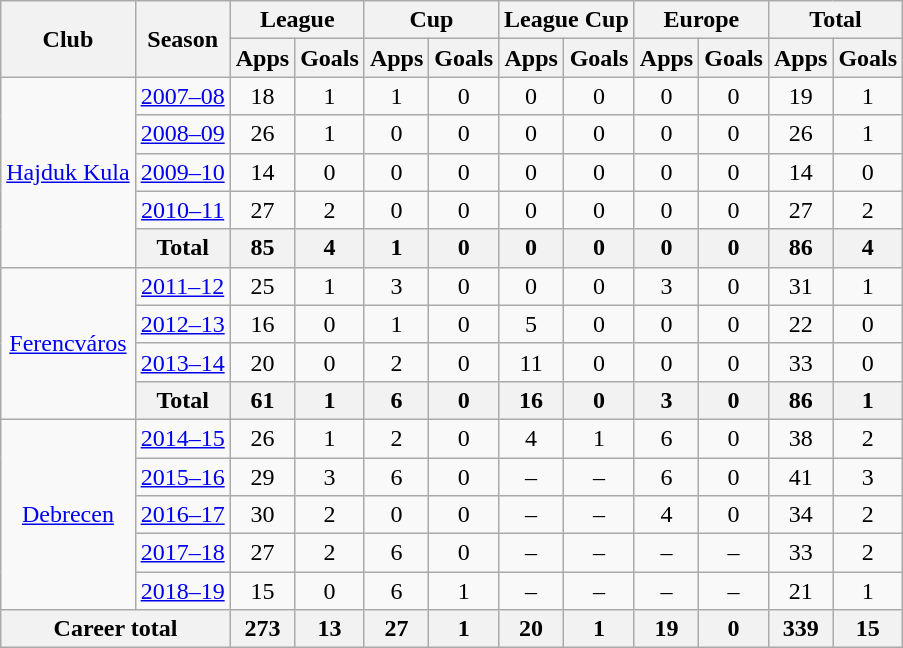<table class="wikitable" style="text-align:center">
<tr>
<th rowspan="2">Club</th>
<th rowspan="2">Season</th>
<th colspan="2">League</th>
<th colspan="2">Cup</th>
<th colspan="2">League Cup</th>
<th colspan="2">Europe</th>
<th colspan="2">Total</th>
</tr>
<tr>
<th>Apps</th>
<th>Goals</th>
<th>Apps</th>
<th>Goals</th>
<th>Apps</th>
<th>Goals</th>
<th>Apps</th>
<th>Goals</th>
<th>Apps</th>
<th>Goals</th>
</tr>
<tr>
<td rowspan="5"><a href='#'>Hajduk Kula</a></td>
<td><a href='#'>2007–08</a></td>
<td>18</td>
<td>1</td>
<td>1</td>
<td>0</td>
<td>0</td>
<td>0</td>
<td>0</td>
<td>0</td>
<td>19</td>
<td>1</td>
</tr>
<tr>
<td><a href='#'>2008–09</a></td>
<td>26</td>
<td>1</td>
<td>0</td>
<td>0</td>
<td>0</td>
<td>0</td>
<td>0</td>
<td>0</td>
<td>26</td>
<td>1</td>
</tr>
<tr>
<td><a href='#'>2009–10</a></td>
<td>14</td>
<td>0</td>
<td>0</td>
<td>0</td>
<td>0</td>
<td>0</td>
<td>0</td>
<td>0</td>
<td>14</td>
<td>0</td>
</tr>
<tr>
<td><a href='#'>2010–11</a></td>
<td>27</td>
<td>2</td>
<td>0</td>
<td>0</td>
<td>0</td>
<td>0</td>
<td>0</td>
<td>0</td>
<td>27</td>
<td>2</td>
</tr>
<tr>
<th>Total</th>
<th>85</th>
<th>4</th>
<th>1</th>
<th>0</th>
<th>0</th>
<th>0</th>
<th>0</th>
<th>0</th>
<th>86</th>
<th>4</th>
</tr>
<tr>
<td rowspan="4"><a href='#'>Ferencváros</a></td>
<td><a href='#'>2011–12</a></td>
<td>25</td>
<td>1</td>
<td>3</td>
<td>0</td>
<td>0</td>
<td>0</td>
<td>3</td>
<td>0</td>
<td>31</td>
<td>1</td>
</tr>
<tr>
<td><a href='#'>2012–13</a></td>
<td>16</td>
<td>0</td>
<td>1</td>
<td>0</td>
<td>5</td>
<td>0</td>
<td>0</td>
<td>0</td>
<td>22</td>
<td>0</td>
</tr>
<tr>
<td><a href='#'>2013–14</a></td>
<td>20</td>
<td>0</td>
<td>2</td>
<td>0</td>
<td>11</td>
<td>0</td>
<td>0</td>
<td>0</td>
<td>33</td>
<td>0</td>
</tr>
<tr>
<th>Total</th>
<th>61</th>
<th>1</th>
<th>6</th>
<th>0</th>
<th>16</th>
<th>0</th>
<th>3</th>
<th>0</th>
<th>86</th>
<th>1</th>
</tr>
<tr>
<td rowspan="5"><a href='#'>Debrecen</a></td>
<td><a href='#'>2014–15</a></td>
<td>26</td>
<td>1</td>
<td>2</td>
<td>0</td>
<td>4</td>
<td>1</td>
<td>6</td>
<td>0</td>
<td>38</td>
<td>2</td>
</tr>
<tr>
<td><a href='#'>2015–16</a></td>
<td>29</td>
<td>3</td>
<td>6</td>
<td>0</td>
<td>–</td>
<td>–</td>
<td>6</td>
<td>0</td>
<td>41</td>
<td>3</td>
</tr>
<tr>
<td><a href='#'>2016–17</a></td>
<td>30</td>
<td>2</td>
<td>0</td>
<td>0</td>
<td>–</td>
<td>–</td>
<td>4</td>
<td>0</td>
<td>34</td>
<td>2</td>
</tr>
<tr>
<td><a href='#'>2017–18</a></td>
<td>27</td>
<td>2</td>
<td>6</td>
<td>0</td>
<td>–</td>
<td>–</td>
<td>–</td>
<td>–</td>
<td>33</td>
<td>2</td>
</tr>
<tr>
<td><a href='#'>2018–19</a></td>
<td>15</td>
<td>0</td>
<td>6</td>
<td>1</td>
<td>–</td>
<td>–</td>
<td>–</td>
<td>–</td>
<td>21</td>
<td>1</td>
</tr>
<tr>
<th colspan="2">Career total</th>
<th>273</th>
<th>13</th>
<th>27</th>
<th>1</th>
<th>20</th>
<th>1</th>
<th>19</th>
<th>0</th>
<th>339</th>
<th>15</th>
</tr>
</table>
